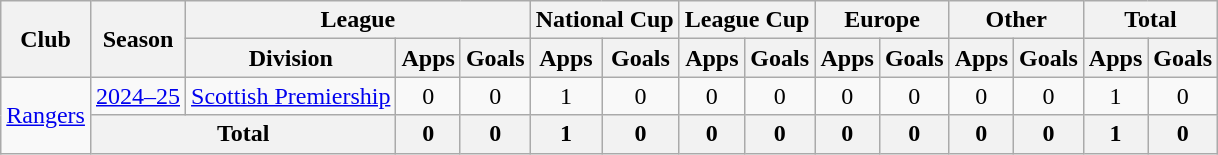<table class="wikitable" style="text-align:center">
<tr>
<th rowspan="2">Club</th>
<th rowspan="2">Season</th>
<th colspan="3">League</th>
<th colspan="2">National Cup</th>
<th colspan="2">League Cup</th>
<th colspan="2">Europe</th>
<th colspan="2">Other</th>
<th colspan="2">Total</th>
</tr>
<tr>
<th>Division</th>
<th>Apps</th>
<th>Goals</th>
<th>Apps</th>
<th>Goals</th>
<th>Apps</th>
<th>Goals</th>
<th>Apps</th>
<th>Goals</th>
<th>Apps</th>
<th>Goals</th>
<th>Apps</th>
<th>Goals</th>
</tr>
<tr>
<td rowspan="2"><a href='#'>Rangers</a></td>
<td><a href='#'>2024–25</a></td>
<td><a href='#'>Scottish Premiership</a></td>
<td>0</td>
<td>0</td>
<td>1</td>
<td>0</td>
<td>0</td>
<td>0</td>
<td 0>0</td>
<td 0>0</td>
<td>0</td>
<td>0</td>
<td>1</td>
<td>0</td>
</tr>
<tr>
<th colspan="2">Total</th>
<th>0</th>
<th>0</th>
<th>1</th>
<th>0</th>
<th>0</th>
<th>0</th>
<th 0>0</th>
<th 0>0</th>
<th>0</th>
<th>0</th>
<th>1</th>
<th>0</th>
</tr>
</table>
